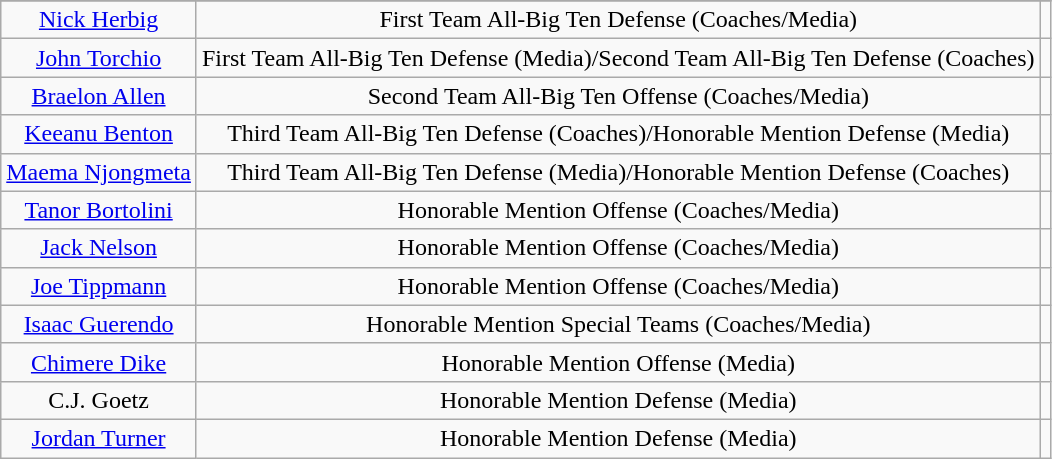<table class="wikitable sortable sortable" style="text-align: center">
<tr align=center>
</tr>
<tr>
<td><a href='#'>Nick Herbig</a></td>
<td>First Team All-Big Ten Defense (Coaches/Media)</td>
<td></td>
</tr>
<tr>
<td><a href='#'>John Torchio</a></td>
<td>First Team All-Big Ten Defense (Media)/Second Team All-Big Ten Defense (Coaches)</td>
<td></td>
</tr>
<tr>
<td><a href='#'>Braelon Allen</a></td>
<td>Second Team All-Big Ten Offense (Coaches/Media)</td>
<td></td>
</tr>
<tr>
<td><a href='#'>Keeanu Benton</a></td>
<td>Third Team All-Big Ten Defense (Coaches)/Honorable Mention Defense (Media)</td>
<td></td>
</tr>
<tr>
<td><a href='#'>Maema Njongmeta</a></td>
<td>Third Team All-Big Ten Defense (Media)/Honorable Mention Defense (Coaches)</td>
<td></td>
</tr>
<tr>
<td><a href='#'>Tanor Bortolini</a></td>
<td>Honorable Mention Offense (Coaches/Media)</td>
<td></td>
</tr>
<tr>
<td><a href='#'>Jack Nelson</a></td>
<td>Honorable Mention Offense (Coaches/Media)</td>
<td></td>
</tr>
<tr>
<td><a href='#'>Joe Tippmann</a></td>
<td>Honorable Mention Offense (Coaches/Media)</td>
<td></td>
</tr>
<tr>
<td><a href='#'>Isaac Guerendo</a></td>
<td>Honorable Mention Special Teams (Coaches/Media)</td>
<td></td>
</tr>
<tr>
<td><a href='#'>Chimere Dike</a></td>
<td>Honorable Mention Offense (Media)</td>
<td></td>
</tr>
<tr>
<td>C.J. Goetz</td>
<td>Honorable Mention Defense (Media)</td>
<td></td>
</tr>
<tr>
<td><a href='#'>Jordan Turner</a></td>
<td>Honorable Mention Defense (Media)</td>
<td></td>
</tr>
</table>
